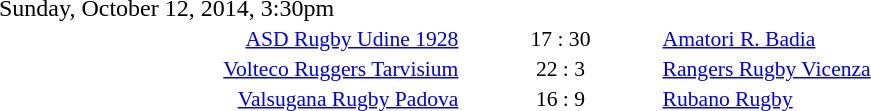<table style="width:70%;" cellspacing="1">
<tr>
<th width=35%></th>
<th width=15%></th>
<th></th>
</tr>
<tr>
<td>Sunday, October 12, 2014, 3:30pm</td>
</tr>
<tr style=font-size:90%>
<td align=right><a href='#'>ASD Rugby Udine 1928</a></td>
<td align=center>17 : 30</td>
<td><a href='#'>Amatori R. Badia</a></td>
</tr>
<tr style=font-size:90%>
<td align=right><a href='#'>Volteco Ruggers Tarvisium</a></td>
<td align=center>22 : 3</td>
<td><a href='#'>Rangers Rugby Vicenza</a></td>
</tr>
<tr style=font-size:90%>
<td align=right><a href='#'>Valsugana Rugby Padova</a></td>
<td align=center>16 : 9</td>
<td><a href='#'>Rubano Rugby</a></td>
</tr>
</table>
